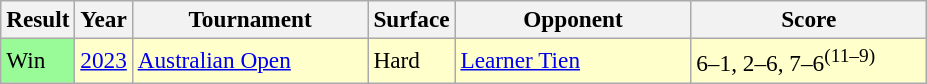<table class="wikitable" style=font-size:97%>
<tr>
<th>Result</th>
<th>Year</th>
<th width=150>Tournament</th>
<th>Surface</th>
<th width=150>Opponent</th>
<th width=150>Score</th>
</tr>
<tr style="background:#ffc;">
<td bgcolor=98fb98>Win</td>
<td><a href='#'>2023</a></td>
<td><a href='#'>Australian Open</a></td>
<td>Hard</td>
<td> <a href='#'>Learner Tien</a></td>
<td>6–1, 2–6, 7–6<sup>(11–9)</sup></td>
</tr>
</table>
